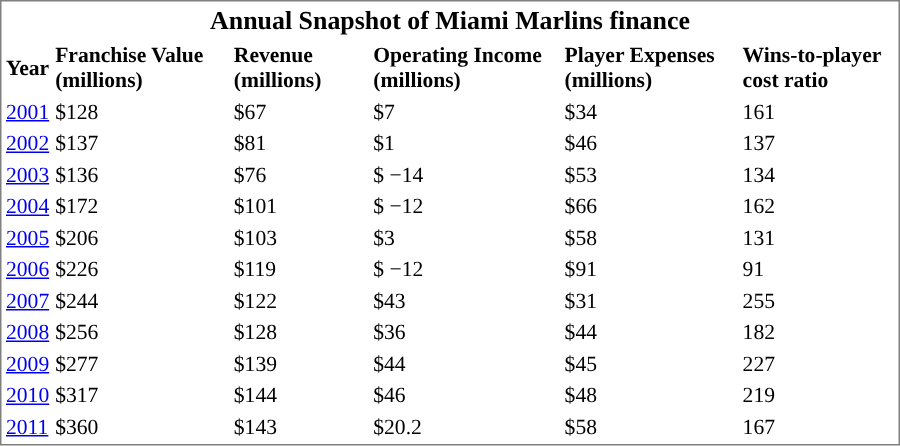<table cellpadding="1" style="width:600px; font-size:90%; border:1px solid gray">
<tr style="text-align:center; font-size:larger;">
<td colspan=7><strong>Annual Snapshot of Miami Marlins finance</strong></td>
</tr>
<tr style="background:#FFFFFF;color:#000000;">
<td><strong>Year</strong></td>
<td><strong>Franchise Value (millions)</strong></td>
<td><strong>Revenue (millions)</strong></td>
<td><strong>Operating Income (millions)</strong></td>
<td><strong>Player Expenses (millions)</strong></td>
<td><strong>Wins-to-player cost ratio</strong></td>
</tr>
<tr>
<td><a href='#'>2001</a></td>
<td>$128</td>
<td>$67</td>
<td>$7</td>
<td>$34</td>
<td>161</td>
</tr>
<tr>
<td><a href='#'>2002</a></td>
<td>$137</td>
<td>$81</td>
<td>$1</td>
<td>$46</td>
<td>137</td>
</tr>
<tr>
<td><a href='#'>2003</a></td>
<td>$136</td>
<td>$76</td>
<td>$ −14</td>
<td>$53</td>
<td>134</td>
</tr>
<tr>
<td><a href='#'>2004</a></td>
<td>$172</td>
<td>$101</td>
<td>$ −12</td>
<td>$66</td>
<td>162</td>
</tr>
<tr>
<td><a href='#'>2005</a></td>
<td>$206</td>
<td>$103</td>
<td>$3</td>
<td>$58</td>
<td>131</td>
</tr>
<tr>
<td><a href='#'>2006</a></td>
<td>$226</td>
<td>$119</td>
<td>$ −12</td>
<td>$91</td>
<td>91</td>
</tr>
<tr>
<td><a href='#'>2007</a></td>
<td>$244</td>
<td>$122</td>
<td>$43</td>
<td>$31</td>
<td>255</td>
</tr>
<tr>
<td><a href='#'>2008</a></td>
<td>$256</td>
<td>$128</td>
<td>$36</td>
<td>$44</td>
<td>182</td>
</tr>
<tr>
<td><a href='#'>2009</a></td>
<td>$277</td>
<td>$139</td>
<td>$44</td>
<td>$45</td>
<td>227</td>
</tr>
<tr>
<td><a href='#'>2010</a></td>
<td>$317</td>
<td>$144</td>
<td>$46</td>
<td>$48</td>
<td>219</td>
</tr>
<tr>
<td><a href='#'>2011</a></td>
<td>$360</td>
<td>$143</td>
<td>$20.2</td>
<td>$58</td>
<td>167</td>
</tr>
</table>
